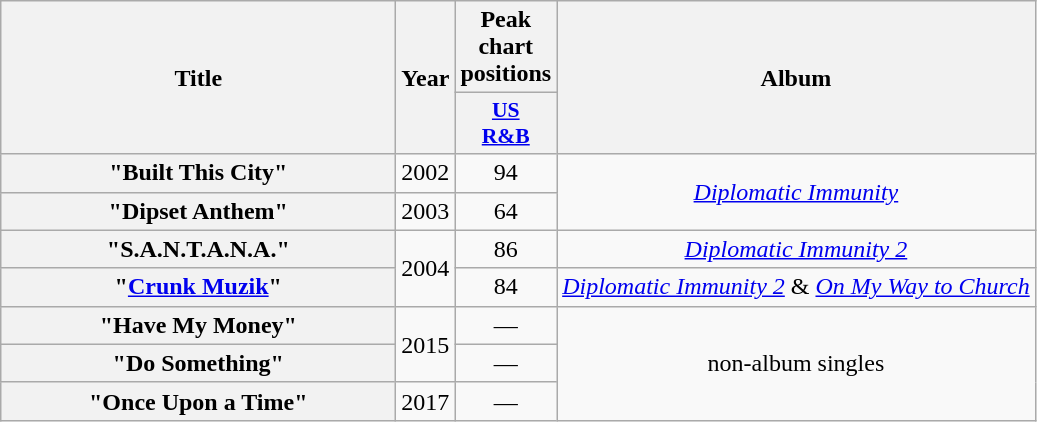<table class="wikitable plainrowheaders" style="text-align:center;">
<tr>
<th scope="col" rowspan="2" style="width:16em;">Title</th>
<th scope="col" rowspan="2">Year</th>
<th scope="col" colspan="1">Peak chart positions</th>
<th scope="col" rowspan="2">Album</th>
</tr>
<tr>
<th style="width:3em; font-size:90%"><a href='#'>US<br>R&B</a></th>
</tr>
<tr>
<th scope="row">"Built This City"<br><span></span></th>
<td rowspan="1">2002</td>
<td>94</td>
<td rowspan="2"><em><a href='#'>Diplomatic Immunity</a></em></td>
</tr>
<tr>
<th scope="row">"Dipset Anthem"</th>
<td rowspan="1">2003</td>
<td>64</td>
</tr>
<tr>
<th scope="row">"S.A.N.T.A.N.A."</th>
<td rowspan="2">2004</td>
<td>86</td>
<td><em><a href='#'>Diplomatic Immunity 2</a></em></td>
</tr>
<tr>
<th scope="row">"<a href='#'>Crunk Muzik</a>"</th>
<td>84</td>
<td><em><a href='#'>Diplomatic Immunity 2</a></em> & <em><a href='#'>On My Way to Church</a></em></td>
</tr>
<tr>
<th scope="row">"Have My Money"</th>
<td rowspan="2">2015</td>
<td>—</td>
<td rowspan="3">non-album singles</td>
</tr>
<tr>
<th scope="row">"Do Something"</th>
<td>—</td>
</tr>
<tr>
<th scope="row">"Once Upon a Time"</th>
<td rowspan="1">2017</td>
<td>—</td>
</tr>
</table>
